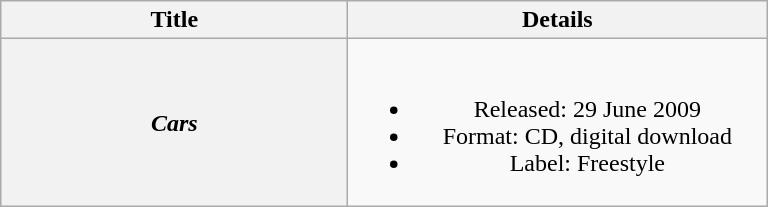<table class="wikitable plainrowheaders" style="text-align:center;">
<tr>
<th scope="col" style="width:14em;">Title</th>
<th scope="col" style="width:17em;">Details</th>
</tr>
<tr>
<th scope="row"><em>Cars</em></th>
<td><br><ul><li>Released: 29 June 2009</li><li>Format: CD, digital download</li><li>Label: Freestyle</li></ul></td>
</tr>
</table>
